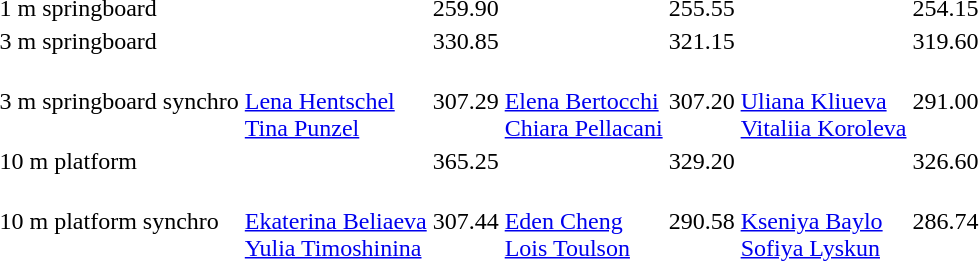<table>
<tr>
<td>1 m springboard<br></td>
<td></td>
<td>259.90</td>
<td></td>
<td>255.55</td>
<td></td>
<td>254.15</td>
</tr>
<tr>
<td>3 m springboard<br></td>
<td></td>
<td>330.85</td>
<td></td>
<td>321.15</td>
<td></td>
<td>319.60</td>
</tr>
<tr>
<td>3 m springboard synchro<br></td>
<td><br><a href='#'>Lena Hentschel</a><br><a href='#'>Tina Punzel</a></td>
<td>307.29</td>
<td><br><a href='#'>Elena Bertocchi</a><br><a href='#'>Chiara Pellacani</a></td>
<td>307.20</td>
<td><br><a href='#'>Uliana Kliueva</a><br><a href='#'>Vitaliia Koroleva</a></td>
<td>291.00</td>
</tr>
<tr>
<td>10 m platform<br></td>
<td></td>
<td>365.25</td>
<td></td>
<td>329.20</td>
<td></td>
<td>326.60</td>
</tr>
<tr>
<td>10 m platform synchro<br></td>
<td><br><a href='#'>Ekaterina Beliaeva</a><br><a href='#'>Yulia Timoshinina</a></td>
<td>307.44</td>
<td><br><a href='#'>Eden Cheng</a><br><a href='#'>Lois Toulson</a></td>
<td>290.58</td>
<td><br><a href='#'>Kseniya Baylo</a><br><a href='#'>Sofiya Lyskun</a></td>
<td>286.74</td>
</tr>
</table>
